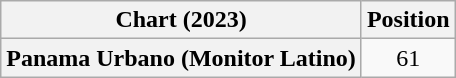<table class="wikitable sortable plainrowheaders" style="text-align:center">
<tr>
<th scope="col">Chart (2023)</th>
<th scope="col">Position</th>
</tr>
<tr>
<th scope="row">Panama Urbano (Monitor Latino)</th>
<td>61</td>
</tr>
</table>
